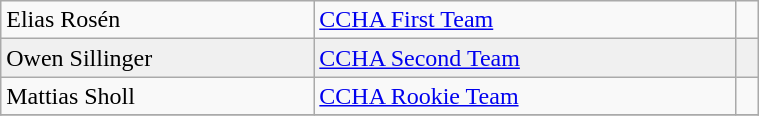<table class="wikitable" width=40%>
<tr>
<td>Elias Rosén</td>
<td rowspan=1><a href='#'>CCHA First Team</a></td>
<td rowspan=1></td>
</tr>
<tr bgcolor=f0f0f0>
<td>Owen Sillinger</td>
<td rowspan=1><a href='#'>CCHA Second Team</a></td>
<td rowspan=1></td>
</tr>
<tr>
<td>Mattias Sholl</td>
<td rowspan=1><a href='#'>CCHA Rookie Team</a></td>
<td rowspan=1></td>
</tr>
<tr>
</tr>
</table>
